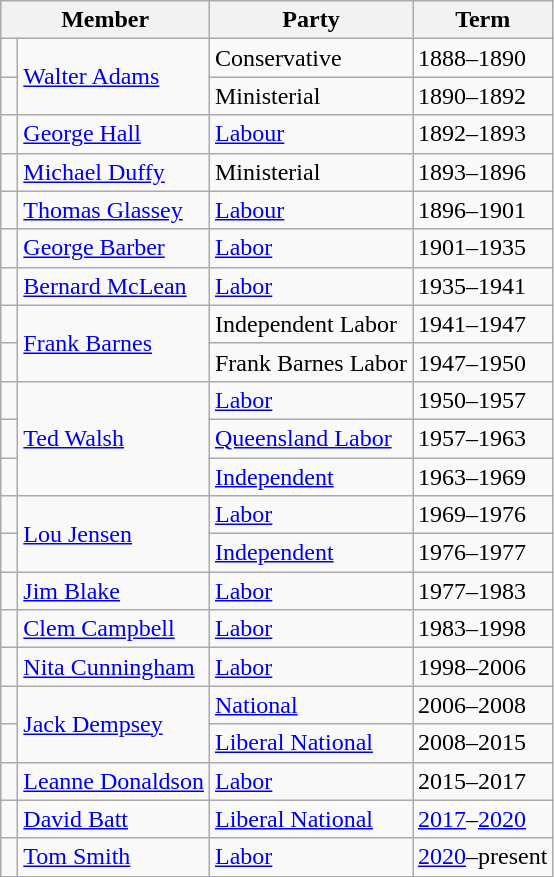<table class="wikitable">
<tr>
<th colspan="2">Member</th>
<th>Party</th>
<th>Term</th>
</tr>
<tr>
<td> </td>
<td rowspan=2><a href='#'>Walter Adams</a></td>
<td>Conservative</td>
<td>1888–1890</td>
</tr>
<tr>
<td> </td>
<td>Ministerial</td>
<td>1890–1892</td>
</tr>
<tr>
<td> </td>
<td><a href='#'>George Hall</a></td>
<td><a href='#'>Labour</a></td>
<td>1892–1893</td>
</tr>
<tr>
<td> </td>
<td><a href='#'>Michael Duffy</a></td>
<td>Ministerial</td>
<td>1893–1896</td>
</tr>
<tr>
<td> </td>
<td><a href='#'>Thomas Glassey</a></td>
<td><a href='#'>Labour</a></td>
<td>1896–1901</td>
</tr>
<tr>
<td> </td>
<td><a href='#'>George Barber</a></td>
<td><a href='#'>Labor</a></td>
<td>1901–1935</td>
</tr>
<tr>
<td> </td>
<td><a href='#'>Bernard McLean</a></td>
<td><a href='#'>Labor</a></td>
<td>1935–1941</td>
</tr>
<tr>
<td> </td>
<td rowspan="2"><a href='#'>Frank Barnes</a></td>
<td>Independent Labor</td>
<td>1941–1947</td>
</tr>
<tr>
<td> </td>
<td>Frank Barnes Labor</td>
<td>1947–1950</td>
</tr>
<tr>
<td> </td>
<td rowspan="3"><a href='#'>Ted Walsh</a></td>
<td><a href='#'>Labor</a></td>
<td>1950–1957</td>
</tr>
<tr>
<td> </td>
<td><a href='#'>Queensland Labor</a></td>
<td>1957–1963</td>
</tr>
<tr>
<td> </td>
<td><a href='#'>Independent</a></td>
<td>1963–1969</td>
</tr>
<tr>
<td> </td>
<td rowspan="2"><a href='#'>Lou Jensen</a></td>
<td><a href='#'>Labor</a></td>
<td>1969–1976</td>
</tr>
<tr>
<td> </td>
<td><a href='#'>Independent</a></td>
<td>1976–1977</td>
</tr>
<tr>
<td> </td>
<td><a href='#'>Jim Blake</a></td>
<td><a href='#'>Labor</a></td>
<td>1977–1983</td>
</tr>
<tr>
<td> </td>
<td><a href='#'>Clem Campbell</a></td>
<td><a href='#'>Labor</a></td>
<td>1983–1998</td>
</tr>
<tr>
<td> </td>
<td><a href='#'>Nita Cunningham</a></td>
<td><a href='#'>Labor</a></td>
<td>1998–2006</td>
</tr>
<tr>
<td> </td>
<td rowspan="2"><a href='#'>Jack Dempsey</a></td>
<td><a href='#'>National</a></td>
<td>2006–2008</td>
</tr>
<tr>
<td> </td>
<td><a href='#'>Liberal National</a></td>
<td>2008–2015</td>
</tr>
<tr>
<td> </td>
<td><a href='#'>Leanne Donaldson</a></td>
<td><a href='#'>Labor</a></td>
<td>2015–2017</td>
</tr>
<tr>
<td> </td>
<td><a href='#'>David Batt</a></td>
<td><a href='#'>Liberal National</a></td>
<td><a href='#'>2017</a>–<a href='#'>2020</a></td>
</tr>
<tr>
<td> </td>
<td><a href='#'>Tom Smith</a></td>
<td><a href='#'>Labor</a></td>
<td><a href='#'>2020</a>–present</td>
</tr>
</table>
